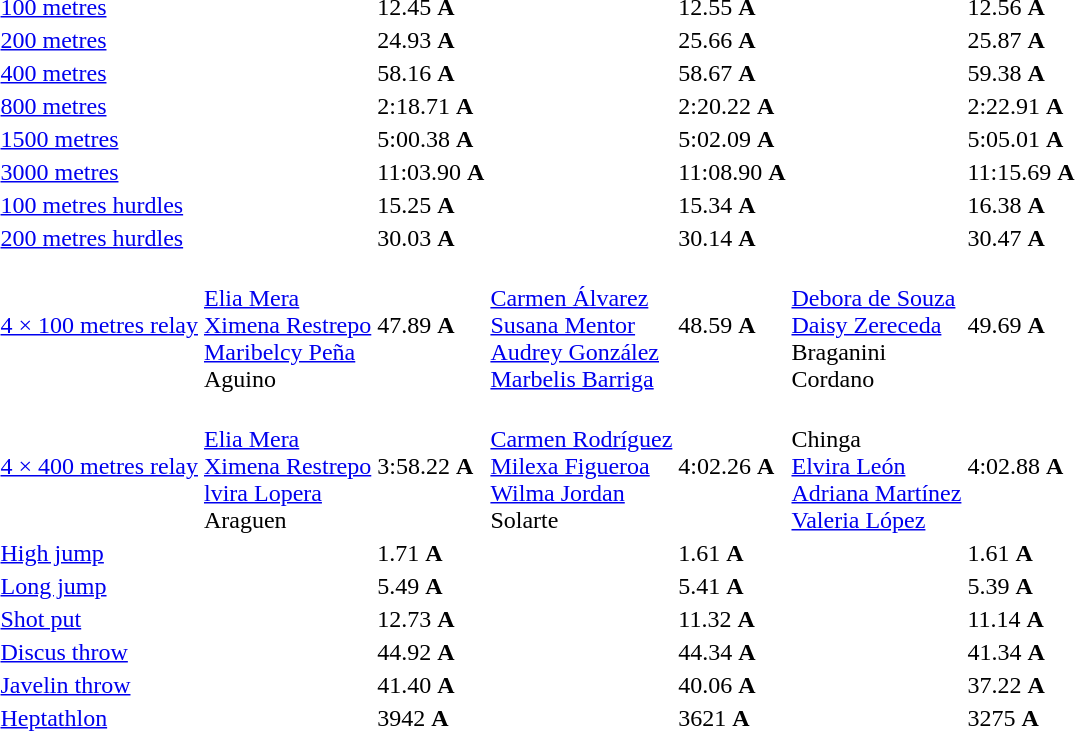<table>
<tr>
<td><a href='#'>100 metres</a></td>
<td></td>
<td>12.45 <strong>A</strong></td>
<td></td>
<td>12.55 <strong>A</strong></td>
<td></td>
<td>12.56 <strong>A</strong></td>
</tr>
<tr>
<td><a href='#'>200 metres</a></td>
<td></td>
<td>24.93 <strong>A</strong></td>
<td></td>
<td>25.66 <strong>A</strong></td>
<td></td>
<td>25.87 <strong>A</strong></td>
</tr>
<tr>
<td><a href='#'>400 metres</a></td>
<td></td>
<td>58.16 <strong>A</strong></td>
<td></td>
<td>58.67 <strong>A</strong></td>
<td></td>
<td>59.38 <strong>A</strong></td>
</tr>
<tr>
<td><a href='#'>800 metres</a></td>
<td></td>
<td>2:18.71 <strong>A</strong></td>
<td></td>
<td>2:20.22 <strong>A</strong></td>
<td></td>
<td>2:22.91 <strong>A</strong></td>
</tr>
<tr>
<td><a href='#'>1500 metres</a></td>
<td></td>
<td>5:00.38 <strong>A</strong></td>
<td></td>
<td>5:02.09 <strong>A</strong></td>
<td></td>
<td>5:05.01 <strong>A</strong></td>
</tr>
<tr>
<td><a href='#'>3000 metres</a></td>
<td></td>
<td>11:03.90 <strong>A</strong></td>
<td></td>
<td>11:08.90 <strong>A</strong></td>
<td></td>
<td>11:15.69 <strong>A</strong></td>
</tr>
<tr>
<td><a href='#'>100 metres hurdles</a></td>
<td></td>
<td>15.25 <strong>A</strong></td>
<td></td>
<td>15.34 <strong>A</strong></td>
<td></td>
<td>16.38 <strong>A</strong></td>
</tr>
<tr>
<td><a href='#'>200 metres hurdles</a></td>
<td></td>
<td>30.03 <strong>A</strong></td>
<td></td>
<td>30.14 <strong>A</strong></td>
<td></td>
<td>30.47 <strong>A</strong></td>
</tr>
<tr>
<td><a href='#'>4 × 100 metres relay</a></td>
<td><br><a href='#'>Elia Mera</a><br><a href='#'>Ximena Restrepo</a><br><a href='#'>Maribelcy Peña</a><br>Aguino</td>
<td>47.89 <strong>A</strong></td>
<td><br><a href='#'>Carmen Álvarez</a><br><a href='#'>Susana Mentor</a><br><a href='#'>Audrey González</a><br><a href='#'>Marbelis Barriga</a></td>
<td>48.59 <strong>A</strong></td>
<td><br><a href='#'>Debora de Souza</a><br><a href='#'>Daisy Zereceda</a><br>Braganini<br>Cordano</td>
<td>49.69 <strong>A</strong></td>
</tr>
<tr>
<td><a href='#'>4 × 400 metres relay</a></td>
<td><br><a href='#'>Elia Mera</a><br><a href='#'>Ximena Restrepo</a><br><a href='#'>lvira Lopera</a><br>Araguen</td>
<td>3:58.22 <strong>A</strong></td>
<td><br><a href='#'>Carmen Rodríguez</a><br><a href='#'>Milexa Figueroa</a><br><a href='#'>Wilma Jordan</a><br>Solarte</td>
<td>4:02.26 <strong>A</strong></td>
<td><br>Chinga<br><a href='#'>Elvira León</a><br><a href='#'>Adriana Martínez</a><br><a href='#'>Valeria López</a></td>
<td>4:02.88 <strong>A</strong></td>
</tr>
<tr>
<td><a href='#'>High jump</a></td>
<td></td>
<td>1.71 <strong>A</strong></td>
<td></td>
<td>1.61 <strong>A</strong></td>
<td></td>
<td>1.61 <strong>A</strong></td>
</tr>
<tr>
<td><a href='#'>Long jump</a></td>
<td></td>
<td>5.49 <strong>A</strong></td>
<td></td>
<td>5.41 <strong>A</strong></td>
<td></td>
<td>5.39 <strong>A</strong></td>
</tr>
<tr>
<td><a href='#'>Shot put</a></td>
<td></td>
<td>12.73 <strong>A</strong></td>
<td></td>
<td>11.32 <strong>A</strong></td>
<td></td>
<td>11.14 <strong>A</strong></td>
</tr>
<tr>
<td><a href='#'>Discus throw</a></td>
<td></td>
<td>44.92 <strong>A</strong></td>
<td></td>
<td>44.34 <strong>A</strong></td>
<td></td>
<td>41.34 <strong>A</strong></td>
</tr>
<tr>
<td><a href='#'>Javelin throw</a></td>
<td></td>
<td>41.40 <strong>A</strong></td>
<td></td>
<td>40.06 <strong>A</strong></td>
<td></td>
<td>37.22 <strong>A</strong></td>
</tr>
<tr>
<td><a href='#'>Heptathlon</a></td>
<td></td>
<td>3942 <strong>A</strong></td>
<td></td>
<td>3621 <strong>A</strong></td>
<td></td>
<td>3275 <strong>A</strong></td>
</tr>
</table>
